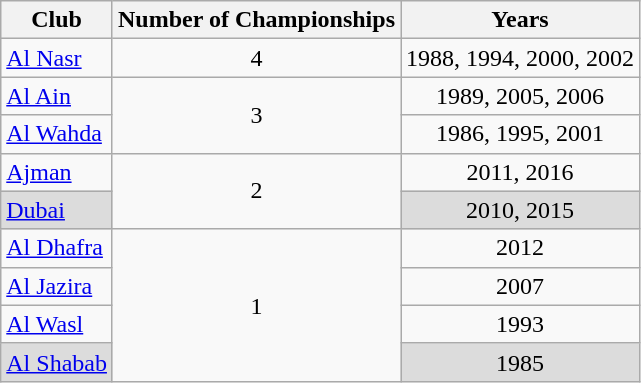<table class="wikitable" style="text-align:center">
<tr>
<th>Club<br></th>
<th>Number of Championships<br></th>
<th>Years<br></th>
</tr>
<tr>
<td style="text-align:left;"><a href='#'>Al Nasr</a></td>
<td>4</td>
<td>1988, 1994, 2000, 2002</td>
</tr>
<tr>
<td style="text-align:left;"><a href='#'>Al Ain</a></td>
<td rowspan=2>3</td>
<td>1989, 2005, 2006</td>
</tr>
<tr>
<td style="text-align:left;"><a href='#'>Al Wahda</a></td>
<td>1986, 1995, 2001</td>
</tr>
<tr>
<td style="text-align:left;"><a href='#'>Ajman</a></td>
<td rowspan=2>2</td>
<td>2011, 2016</td>
</tr>
<tr bgcolor=#DCDCDC>
<td style="text-align:left;"><a href='#'>Dubai</a></td>
<td>2010, 2015</td>
</tr>
<tr>
<td style="text-align:left;"><a href='#'>Al Dhafra</a></td>
<td rowspan=4>1</td>
<td>2012</td>
</tr>
<tr>
<td style="text-align:left;"><a href='#'>Al Jazira</a></td>
<td>2007</td>
</tr>
<tr>
<td style="text-align:left;"><a href='#'>Al Wasl</a></td>
<td>1993</td>
</tr>
<tr bgcolor=#DCDCDC>
<td style="text-align:left;"><a href='#'>Al Shabab</a></td>
<td>1985</td>
</tr>
</table>
